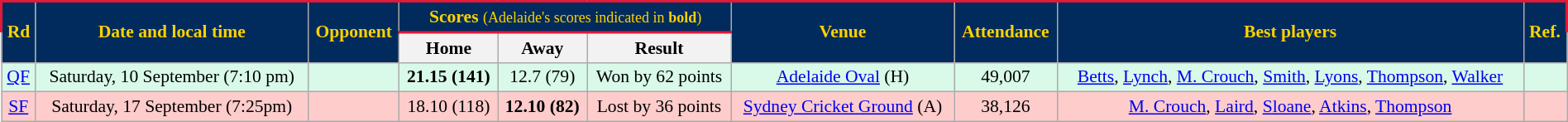<table class="wikitable sortable" style="font-size:90%; text-align:center; width: 100%; margin-left: auto; margin-right: auto;">
<tr style="background:#002B5C; color: #FFD200; border: solid #E21937 2px;">
<td rowspan=2><strong>Rd</strong></td>
<td rowspan=2><strong>Date and local time</strong></td>
<td rowspan=2><strong>Opponent</strong></td>
<td colspan=3><strong>Scores</strong> <small>(Adelaide's scores indicated in <strong>bold</strong>)</small></td>
<td rowspan=2><strong>Venue</strong></td>
<td rowspan=2><strong>Attendance</strong></td>
<td rowspan=2><strong>Best players</strong></td>
<td rowspan=2><strong>Ref.</strong></td>
</tr>
<tr>
<th><span>Home</span></th>
<th><span>Away</span></th>
<th><span>Result</span></th>
</tr>
<tr style="background:#d9f9e9">
<td><a href='#'>QF</a></td>
<td>Saturday, 10 September (7:10 pm)</td>
<td></td>
<td><strong>21.15 (141)</strong></td>
<td>12.7 (79)</td>
<td>Won by 62 points</td>
<td><a href='#'>Adelaide Oval</a> (H)</td>
<td>49,007</td>
<td><a href='#'>Betts</a>, <a href='#'>Lynch</a>, <a href='#'>M. Crouch</a>, <a href='#'>Smith</a>, <a href='#'>Lyons</a>, <a href='#'>Thompson</a>, <a href='#'>Walker</a></td>
<td></td>
</tr>
<tr style="background:#fcc">
<td><a href='#'>SF</a></td>
<td>Saturday, 17 September (7:25pm)</td>
<td></td>
<td>18.10 (118)</td>
<td><strong>12.10 (82)</strong></td>
<td>Lost by 36 points</td>
<td><a href='#'>Sydney Cricket Ground</a> (A)</td>
<td>38,126</td>
<td><a href='#'>M. Crouch</a>, <a href='#'>Laird</a>, <a href='#'>Sloane</a>, <a href='#'>Atkins</a>, <a href='#'>Thompson</a></td>
<td></td>
</tr>
</table>
